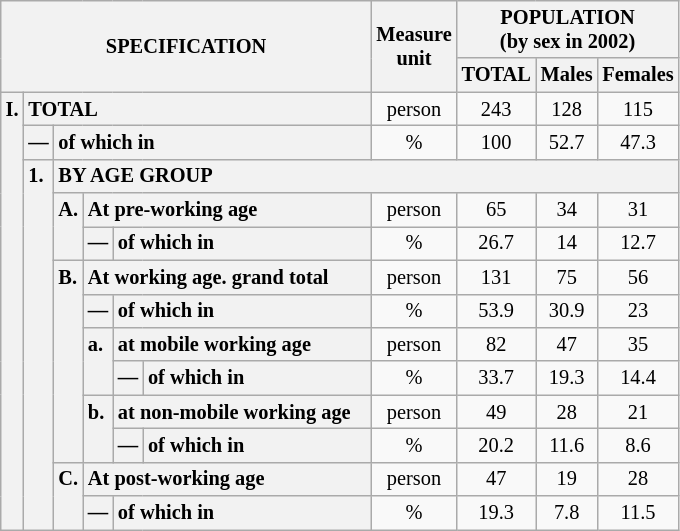<table class="wikitable" style="font-size:85%; text-align:center">
<tr>
<th rowspan="2" colspan="6">SPECIFICATION</th>
<th rowspan="2">Measure<br> unit</th>
<th colspan="3" rowspan="1">POPULATION<br> (by sex in 2002)</th>
</tr>
<tr>
<th>TOTAL</th>
<th>Males</th>
<th>Females</th>
</tr>
<tr>
<th style="text-align:left" valign="top" rowspan="13">I.</th>
<th style="text-align:left" colspan="5">TOTAL</th>
<td>person</td>
<td>243</td>
<td>128</td>
<td>115</td>
</tr>
<tr>
<th style="text-align:left" valign="top">—</th>
<th style="text-align:left" colspan="4">of which in</th>
<td>%</td>
<td>100</td>
<td>52.7</td>
<td>47.3</td>
</tr>
<tr>
<th style="text-align:left" valign="top" rowspan="11">1.</th>
<th style="text-align:left" colspan="19">BY AGE GROUP</th>
</tr>
<tr>
<th style="text-align:left" valign="top" rowspan="2">A.</th>
<th style="text-align:left" colspan="3">At pre-working age</th>
<td>person</td>
<td>65</td>
<td>34</td>
<td>31</td>
</tr>
<tr>
<th style="text-align:left" valign="top">—</th>
<th style="text-align:left" valign="top" colspan="2">of which in</th>
<td>%</td>
<td>26.7</td>
<td>14</td>
<td>12.7</td>
</tr>
<tr>
<th style="text-align:left" valign="top" rowspan="6">B.</th>
<th style="text-align:left" colspan="3">At working age. grand total</th>
<td>person</td>
<td>131</td>
<td>75</td>
<td>56</td>
</tr>
<tr>
<th style="text-align:left" valign="top">—</th>
<th style="text-align:left" valign="top" colspan="2">of which in</th>
<td>%</td>
<td>53.9</td>
<td>30.9</td>
<td>23</td>
</tr>
<tr>
<th style="text-align:left" valign="top" rowspan="2">a.</th>
<th style="text-align:left" colspan="2">at mobile working age</th>
<td>person</td>
<td>82</td>
<td>47</td>
<td>35</td>
</tr>
<tr>
<th style="text-align:left" valign="top">—</th>
<th style="text-align:left" valign="top" colspan="1">of which in                        </th>
<td>%</td>
<td>33.7</td>
<td>19.3</td>
<td>14.4</td>
</tr>
<tr>
<th style="text-align:left" valign="top" rowspan="2">b.</th>
<th style="text-align:left" colspan="2">at non-mobile working age</th>
<td>person</td>
<td>49</td>
<td>28</td>
<td>21</td>
</tr>
<tr>
<th style="text-align:left" valign="top">—</th>
<th style="text-align:left" valign="top" colspan="1">of which in                        </th>
<td>%</td>
<td>20.2</td>
<td>11.6</td>
<td>8.6</td>
</tr>
<tr>
<th style="text-align:left" valign="top" rowspan="2">C.</th>
<th style="text-align:left" colspan="3">At post-working age</th>
<td>person</td>
<td>47</td>
<td>19</td>
<td>28</td>
</tr>
<tr>
<th style="text-align:left" valign="top">—</th>
<th style="text-align:left" valign="top" colspan="2">of which in</th>
<td>%</td>
<td>19.3</td>
<td>7.8</td>
<td>11.5</td>
</tr>
</table>
